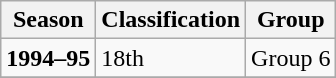<table class="wikitable">
<tr>
<th>Season</th>
<th>Classification</th>
<th colspan="2">Group</th>
</tr>
<tr>
<td align="center"><strong>1994–95</strong></td>
<td>18th</td>
<td>Group 6</td>
</tr>
<tr>
</tr>
</table>
